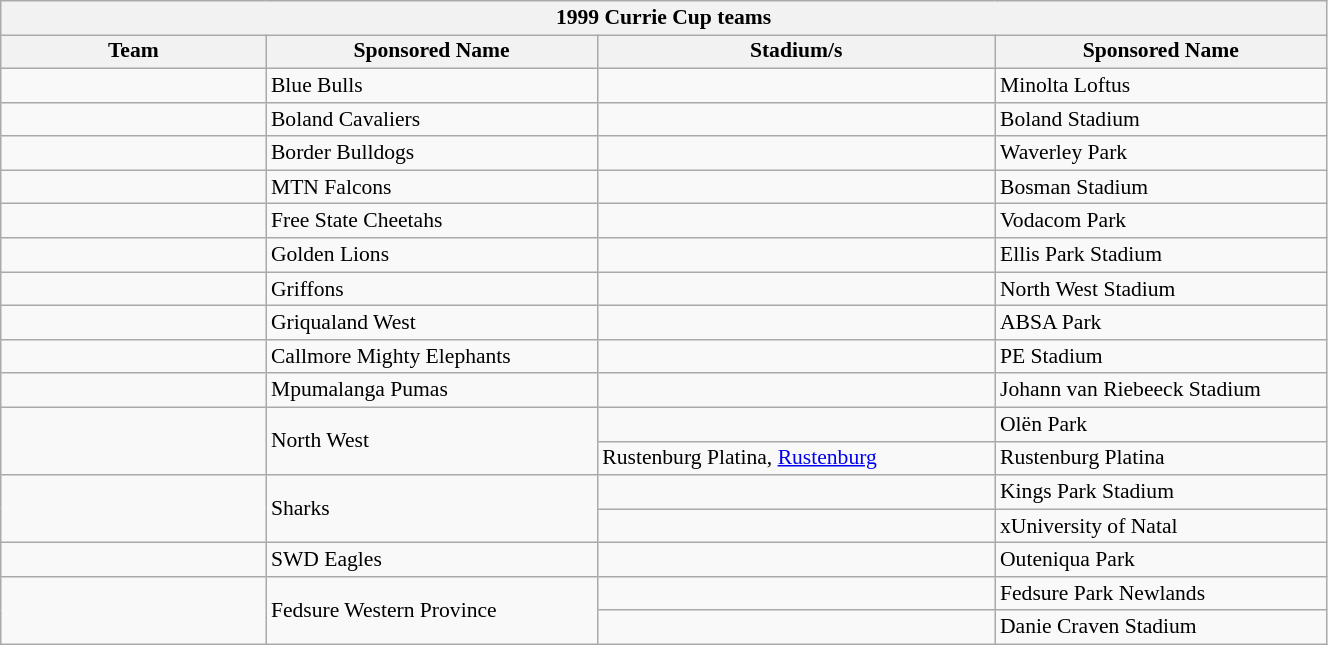<table class="wikitable sortable" style="text-align:left; line-height:110%; font-size:90%; width:70%;">
<tr>
<th colspan="100%" align=center>1999 Currie Cup teams</th>
</tr>
<tr>
<th width="20%">Team</th>
<th width="25%">Sponsored Name</th>
<th width="30%">Stadium/s</th>
<th width="25%">Sponsored Name</th>
</tr>
<tr>
<td></td>
<td>Blue Bulls</td>
<td></td>
<td>Minolta Loftus</td>
</tr>
<tr>
<td></td>
<td>Boland Cavaliers</td>
<td></td>
<td>Boland Stadium</td>
</tr>
<tr>
<td></td>
<td>Border Bulldogs</td>
<td></td>
<td>Waverley Park</td>
</tr>
<tr>
<td></td>
<td>MTN Falcons</td>
<td></td>
<td>Bosman Stadium</td>
</tr>
<tr>
<td></td>
<td>Free State Cheetahs</td>
<td></td>
<td>Vodacom Park</td>
</tr>
<tr>
<td></td>
<td>Golden Lions</td>
<td></td>
<td>Ellis Park Stadium</td>
</tr>
<tr>
<td></td>
<td>Griffons</td>
<td></td>
<td>North West Stadium</td>
</tr>
<tr>
<td></td>
<td>Griqualand West</td>
<td></td>
<td>ABSA Park</td>
</tr>
<tr>
<td></td>
<td>Callmore Mighty Elephants</td>
<td></td>
<td>PE Stadium</td>
</tr>
<tr>
<td></td>
<td>Mpumalanga Pumas</td>
<td></td>
<td>Johann van Riebeeck Stadium</td>
</tr>
<tr>
<td rowspan=2></td>
<td rowspan=2>North West</td>
<td></td>
<td>Olën Park</td>
</tr>
<tr>
<td>Rustenburg Platina, <a href='#'>Rustenburg</a></td>
<td>Rustenburg Platina</td>
</tr>
<tr>
<td rowspan=2></td>
<td rowspan=2>Sharks</td>
<td></td>
<td>Kings Park Stadium</td>
</tr>
<tr>
<td></td>
<td>xUniversity of Natal</td>
</tr>
<tr>
<td></td>
<td>SWD Eagles</td>
<td></td>
<td>Outeniqua Park</td>
</tr>
<tr>
<td rowspan=2></td>
<td rowspan=2>Fedsure Western Province</td>
<td></td>
<td>Fedsure Park Newlands</td>
</tr>
<tr>
<td></td>
<td>Danie Craven Stadium</td>
</tr>
</table>
